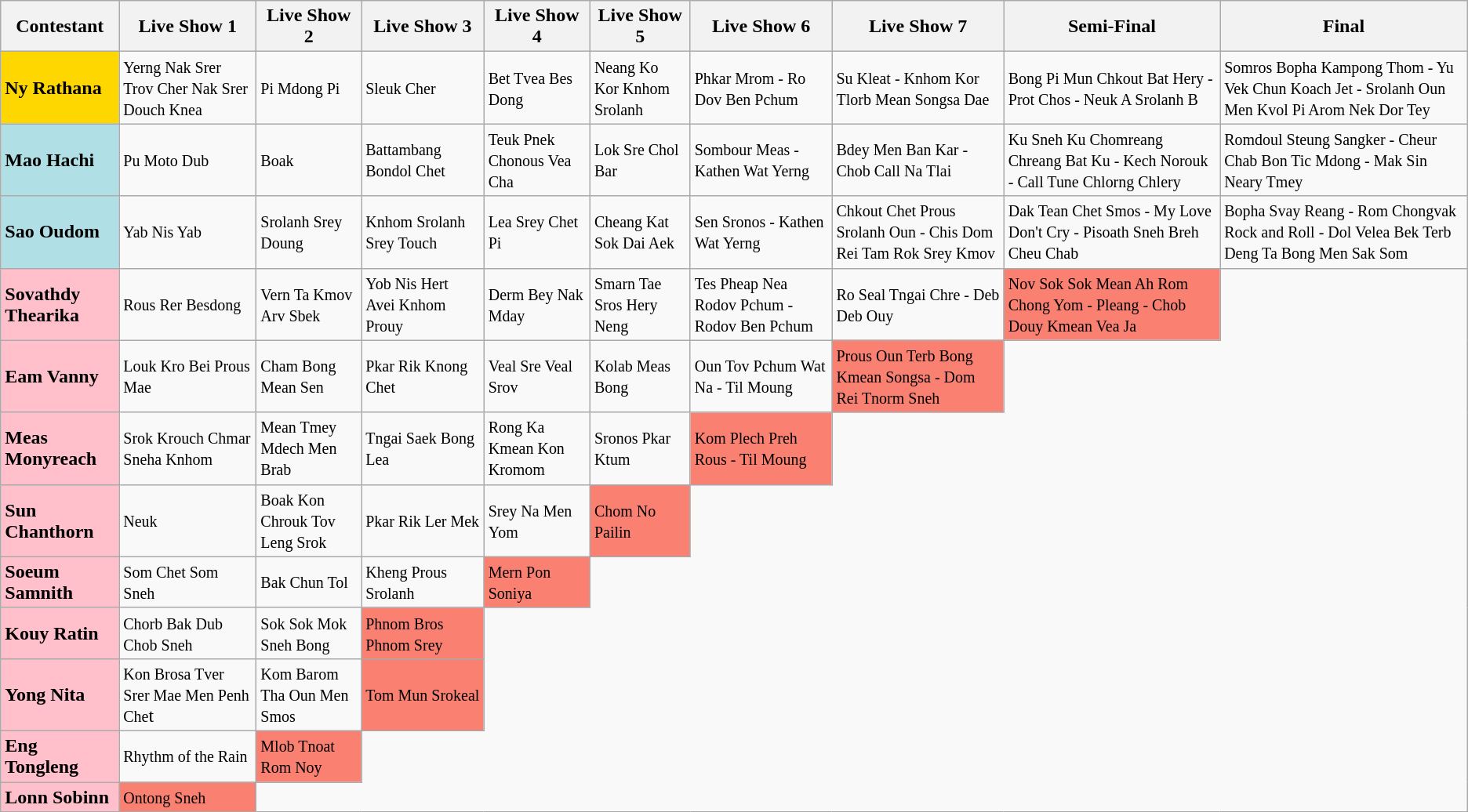<table class="wikitable">
<tr>
<th>Contestant</th>
<th>Live Show 1</th>
<th>Live Show 2</th>
<th>Live Show 3</th>
<th>Live Show 4</th>
<th>Live Show 5</th>
<th>Live Show 6</th>
<th>Live Show 7</th>
<th>Semi-Final</th>
<th>Final</th>
</tr>
<tr>
<td style="background:gold"><strong>Ny Rathana</strong></td>
<td><small>Yerng Nak Srer Trov Cher Nak Srer Douch Knea</small></td>
<td><small>Pi Mdong Pi</small></td>
<td><small>Sleuk Cher</small></td>
<td><small>Bet Tvea Bes Dong</small></td>
<td><small>Neang Ko Kor Knhom Srolanh</small></td>
<td><small>Phkar Mrom - Ro Dov Ben Pchum</small></td>
<td><small>Su Kleat - Knhom Kor Tlorb Mean Songsa Dae</small></td>
<td><small>Bong Pi Mun Chkout Bat Hery - Prot Chos - Neuk A Srolanh B</small></td>
<td><small>Somros Bopha Kampong Thom - Yu Vek Chun Koach Jet - Srolanh Oun Men Kvol Pi Arom Nek Dor Tey</small></td>
</tr>
<tr>
<td style="background:#B0E0E6"><strong>Mao Hachi</strong></td>
<td><small>Pu Moto Dub</small></td>
<td><small>Boak</small></td>
<td><small>Battambang Bondol Chet</small></td>
<td><small>Teuk Pnek Chonous Vea Cha</small></td>
<td><small>Lok Sre Chol Bar</small></td>
<td><small>Sombour Meas - Kathen Wat Yerng</small></td>
<td><small>Bdey Men Ban Kar - Chob Call Na Tlai</small></td>
<td><small>Ku Sneh Ku Chomreang Chreang Bat Ku - Kech Norouk - Call Tune Chlorng Chlery </small></td>
<td><small>Romdoul Steung Sangker - Cheur Chab Bon Tic Mdong - Mak Sin Neary Tmey</small></td>
</tr>
<tr>
<td style="background:#B0E0E6"><strong>Sao Oudom</strong></td>
<td><small>Yab Nis Yab</small></td>
<td><small>Srolanh Srey Doung</small></td>
<td><small>Knhom Srolanh Srey Touch</small></td>
<td><small>Lea Srey Chet Pi</small></td>
<td><small>Cheang Kat Sok Dai Aek</small></td>
<td><small>Sen Sronos - Kathen Wat Yerng</small></td>
<td><small>Chkout Chet Prous Srolanh Oun - Chis Dom Rei Tam Rok Srey Kmov</small></td>
<td><small>Dak Tean Chet Smos - My Love Don't Cry - Pisoath Sneh Breh Cheu Chab</small></td>
<td><small>Bopha Svay Reang - Rom Chongvak Rock and Roll - Dol Velea Bek Terb Deng Ta Bong Men Sak Som</small></td>
</tr>
<tr>
<td style="background:pink"><strong>Sovathdy Thearika</strong></td>
<td><small>Rous Rer Besdong</small></td>
<td><small>Vern Ta Kmov Arv Sbek</small></td>
<td><small>Yob Nis Hert Avei Knhom Prouy</small></td>
<td><small>Derm Bey Nak Mday</small></td>
<td><small>Smarn Tae Sros Hery Neng</small></td>
<td><small>Tes Pheap Nea Rodov Pchum - Rodov Ben Pchum</small></td>
<td><small>Ro Seal Tngai Chre - Deb Deb Ouy</small></td>
<td style="background:salmon"><small>Nov Sok Sok Mean Ah Rom Chong Yom - Pleang - Chob Douy Kmean Vea Ja</small></td>
</tr>
<tr>
<td style="background:pink"><strong>Eam Vanny</strong></td>
<td><small>Louk Kro Bei Prous Mae</small></td>
<td><small>Cham Bong Mean Sen</small></td>
<td><small>Pkar Rik Knong Chet</small></td>
<td><small>Veal Sre Veal Srov</small></td>
<td><small>Kolab Meas Bong</small></td>
<td><small>Oun Tov Pchum Wat Na - Til Moung</small></td>
<td style="background:salmon"><small>Prous Oun Terb Bong Kmean Songsa - Dom Rei Tnorm Sneh</small></td>
</tr>
<tr>
<td style="background:pink"><strong>Meas Monyreach</strong></td>
<td><small>Srok Krouch Chmar Sneha Knhom</small></td>
<td><small>Mean Tmey Mdech Men Brab</small></td>
<td><small>Tngai Saek Bong Lea</small></td>
<td><small>Rong Ka Kmean Kon Kromom</small></td>
<td><small>Sronos Pkar Ktum</small></td>
<td style="background:salmon"><small>Kom Plech Preh Rous - Til Moung</small></td>
</tr>
<tr>
<td style="background:pink"><strong>Sun Chanthorn</strong></td>
<td><small>Neuk</small></td>
<td><small>Boak Kon Chrouk Tov Leng Srok</small></td>
<td><small>Pkar Rik Ler Mek</small></td>
<td><small>Srey Na Men Yom</small></td>
<td style="background:salmon"><small>Chom No Pailin</small></td>
</tr>
<tr>
<td style="background:pink"><strong>Soeum Samnith</strong></td>
<td><small>Som Chet Som Sneh</small></td>
<td><small>Bak Chun Tol</small></td>
<td><small>Kheng Prous Srolanh</small></td>
<td style="background:salmon"><small>Mern Pon Soniya</small></td>
</tr>
<tr>
<td style="background:pink"><strong>Kouy Ratin</strong></td>
<td><small>Chorb Bak Dub Chob Sneh</small></td>
<td><small>Sok Sok Mok Sneh Bong</small></td>
<td style="background:salmon"><small>Phnom Bros Phnom Srey</small></td>
</tr>
<tr>
<td style="background:pink"><strong>Yong Nita</strong></td>
<td><small>Kon Brosa Tver Srer Mae Men Penh Che</small>t</td>
<td><small>Kom Barom Tha Oun Men Smos</small></td>
<td style="background:salmon"><small>Tom Mun Srokeal</small></td>
</tr>
<tr>
<td style="background:pink"><strong>Eng Tongleng</strong></td>
<td><small>Rhythm of the Rain</small></td>
<td style="background:salmon"><small>Mlob Tnoat Rom Noy</small></td>
</tr>
<tr>
<td style="background:pink"><strong>Lonn Sobinn</strong></td>
<td style="background:salmon"><small>Ontong Sneh</small></td>
</tr>
</table>
